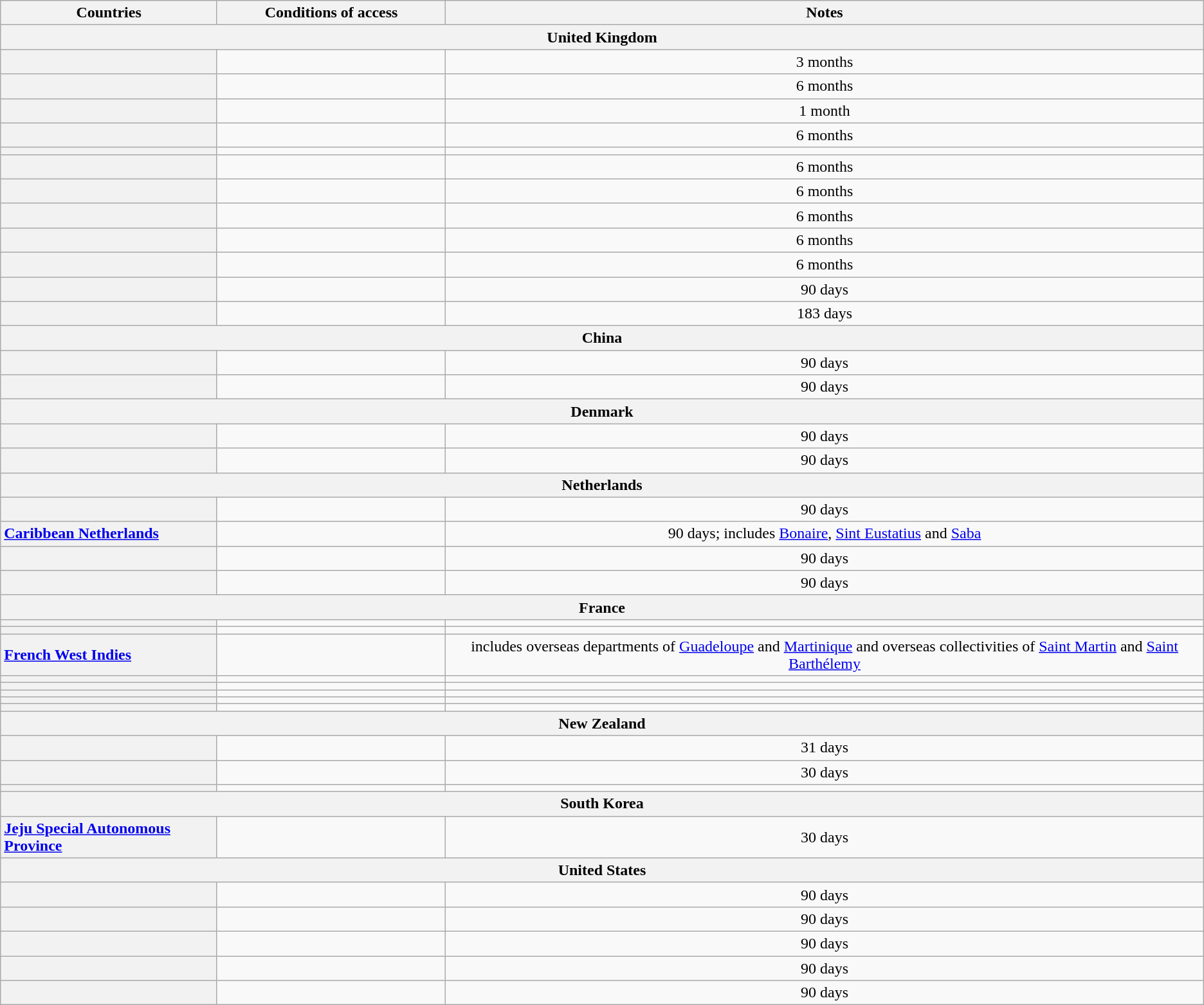<table class="wikitable" style="text-align: center; table-layout: fixed;">
<tr>
<th style="width:18%;">Countries</th>
<th style="width:19%;">Conditions of access</th>
<th>Notes</th>
</tr>
<tr>
<th colspan="3">United Kingdom</th>
</tr>
<tr>
<th style="text-align: left;"></th>
<td></td>
<td>3 months</td>
</tr>
<tr>
<th style="text-align: left;"></th>
<td></td>
<td>6 months</td>
</tr>
<tr>
<th style="text-align: left;"></th>
<td></td>
<td>1 month</td>
</tr>
<tr>
<th style="text-align: left;"></th>
<td></td>
<td>6 months</td>
</tr>
<tr>
<th style="text-align: left;"></th>
<td></td>
<td></td>
</tr>
<tr>
<th style="text-align: left;"></th>
<td></td>
<td>6 months</td>
</tr>
<tr>
<th style="text-align: left;"></th>
<td></td>
<td>6 months</td>
</tr>
<tr>
<th style="text-align: left;"></th>
<td></td>
<td>6 months</td>
</tr>
<tr>
<th style="text-align: left;"></th>
<td></td>
<td>6 months</td>
</tr>
<tr>
<th style="text-align: left;"></th>
<td></td>
<td>6 months</td>
</tr>
<tr>
<th style="text-align: left;"></th>
<td></td>
<td>90 days</td>
</tr>
<tr>
<th style="text-align: left;"></th>
<td></td>
<td>183 days</td>
</tr>
<tr>
<th colspan="3">China</th>
</tr>
<tr>
<th style="text-align: left;"></th>
<td></td>
<td>90 days</td>
</tr>
<tr>
<th style="text-align: left;"></th>
<td></td>
<td>90 days</td>
</tr>
<tr>
<th colspan="3">Denmark</th>
</tr>
<tr>
<th style="text-align: left;"></th>
<td></td>
<td>90 days</td>
</tr>
<tr>
<th style="text-align: left;"></th>
<td></td>
<td>90 days</td>
</tr>
<tr>
<th colspan="3">Netherlands</th>
</tr>
<tr>
<th style="text-align: left;"></th>
<td></td>
<td>90 days</td>
</tr>
<tr>
<th style="text-align: left;"> <a href='#'>Caribbean Netherlands</a></th>
<td></td>
<td>90 days; includes <a href='#'>Bonaire</a>, <a href='#'>Sint Eustatius</a> and <a href='#'>Saba</a></td>
</tr>
<tr>
<th style="text-align: left;"></th>
<td></td>
<td>90 days</td>
</tr>
<tr>
<th style="text-align: left;"></th>
<td></td>
<td>90 days</td>
</tr>
<tr>
<th colspan="3">France</th>
</tr>
<tr>
<th style="text-align: left;"></th>
<td></td>
<td></td>
</tr>
<tr>
<th style="text-align: left;"></th>
<td></td>
<td></td>
</tr>
<tr>
<th style="text-align: left;"> <a href='#'>French West Indies</a></th>
<td></td>
<td>includes overseas departments of <a href='#'>Guadeloupe</a> and <a href='#'>Martinique</a> and overseas collectivities of <a href='#'>Saint Martin</a> and <a href='#'>Saint Barthélemy</a></td>
</tr>
<tr>
<th style="text-align: left;"></th>
<td></td>
<td></td>
</tr>
<tr>
<th style="text-align: left;"></th>
<td></td>
<td></td>
</tr>
<tr>
<th style="text-align: left;"></th>
<td></td>
<td></td>
</tr>
<tr>
<th style="text-align: left;"></th>
<td></td>
<td></td>
</tr>
<tr>
<th style="text-align: left;"></th>
<td></td>
<td></td>
</tr>
<tr>
<th colspan="3">New Zealand</th>
</tr>
<tr>
<th style="text-align: left;"></th>
<td></td>
<td>31 days</td>
</tr>
<tr>
<th style="text-align: left;"></th>
<td></td>
<td>30 days</td>
</tr>
<tr>
<th style="text-align: left;"></th>
<td></td>
<td></td>
</tr>
<tr>
<th colspan="3">South Korea</th>
</tr>
<tr>
<th style="text-align: left;"><a href='#'>Jeju Special Autonomous Province</a></th>
<td></td>
<td>30 days</td>
</tr>
<tr>
<th colspan="3">United States</th>
</tr>
<tr>
<th style="text-align: left;"></th>
<td></td>
<td>90 days</td>
</tr>
<tr>
<th style="text-align: left;"></th>
<td></td>
<td>90 days</td>
</tr>
<tr>
<th style="text-align: left;"></th>
<td></td>
<td>90 days</td>
</tr>
<tr>
<th style="text-align: left;"></th>
<td></td>
<td>90 days</td>
</tr>
<tr>
<th style="text-align: left;"></th>
<td></td>
<td>90 days</td>
</tr>
</table>
